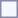<table style="border:1px solid #8888aa; background-color:#f7f8ff; padding:5px; font-size:95%; margin: 0px 12px 12px 0px;">
</table>
